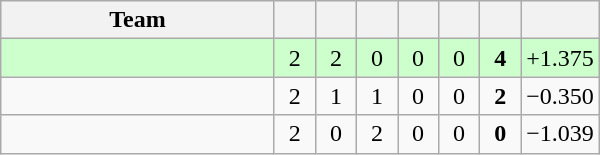<table class="wikitable" style="text-align:center;">
<tr>
<th width=175>Team</th>
<th style="width:20px;"></th>
<th style="width:20px;"></th>
<th style="width:20px;"></th>
<th style="width:20px;"></th>
<th style="width:20px;"></th>
<th style="width:20px;"></th>
<th style="width:20px;"></th>
</tr>
<tr style="solid green; background:#cfc;">
<td style="text-align:left;"></td>
<td>2</td>
<td>2</td>
<td>0</td>
<td>0</td>
<td>0</td>
<td><strong>4</strong></td>
<td>+1.375</td>
</tr>
<tr>
<td style="text-align:left;"></td>
<td>2</td>
<td>1</td>
<td>1</td>
<td>0</td>
<td>0</td>
<td><strong>2</strong></td>
<td>−0.350</td>
</tr>
<tr>
<td style="text-align:left;"></td>
<td>2</td>
<td>0</td>
<td>2</td>
<td>0</td>
<td>0</td>
<td><strong>0</strong></td>
<td>−1.039</td>
</tr>
</table>
